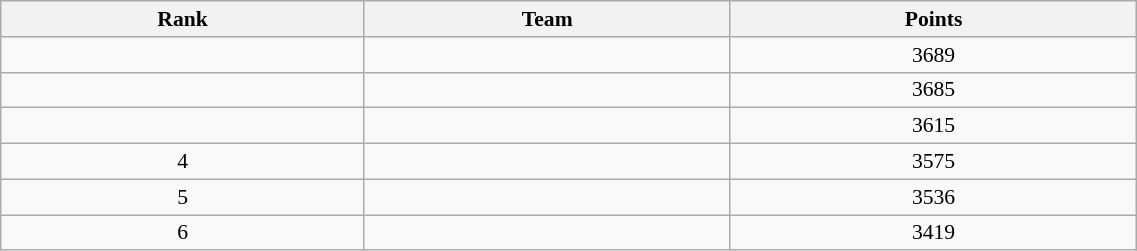<table class="wikitable" width=60% style="font-size:90%; text-align:center;">
<tr>
<th>Rank</th>
<th>Team</th>
<th>Points</th>
</tr>
<tr>
<td></td>
<td align=left></td>
<td>3689</td>
</tr>
<tr>
<td></td>
<td align=left></td>
<td>3685</td>
</tr>
<tr>
<td></td>
<td align=left></td>
<td>3615</td>
</tr>
<tr>
<td>4</td>
<td align=left></td>
<td>3575</td>
</tr>
<tr>
<td>5</td>
<td align=left></td>
<td>3536</td>
</tr>
<tr>
<td>6</td>
<td align=left></td>
<td>3419</td>
</tr>
</table>
